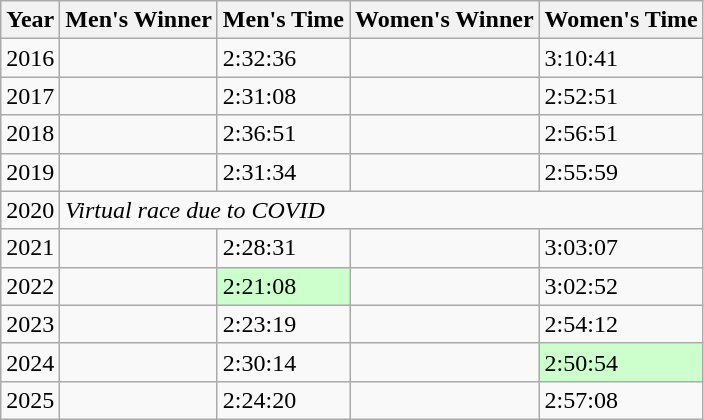<table class="wikitable">
<tr>
<th>Year</th>
<th>Men's Winner</th>
<th>Men's Time</th>
<th>Women's Winner</th>
<th>Women's Time</th>
</tr>
<tr>
<td>2016</td>
<td></td>
<td>2:32:36</td>
<td></td>
<td>3:10:41</td>
</tr>
<tr>
<td>2017</td>
<td></td>
<td>2:31:08</td>
<td></td>
<td>2:52:51</td>
</tr>
<tr>
<td>2018</td>
<td></td>
<td>2:36:51</td>
<td></td>
<td>2:56:51</td>
</tr>
<tr>
<td>2019</td>
<td></td>
<td>2:31:34</td>
<td></td>
<td>2:55:59</td>
</tr>
<tr>
<td>2020</td>
<td colspan="4"><em>Virtual race due to COVID</em></td>
</tr>
<tr>
<td>2021</td>
<td></td>
<td>2:28:31</td>
<td></td>
<td>3:03:07</td>
</tr>
<tr>
<td>2022</td>
<td></td>
<td style="background:#CCFFCC">2:21:08</td>
<td></td>
<td>3:02:52</td>
</tr>
<tr>
<td>2023</td>
<td></td>
<td>2:23:19</td>
<td></td>
<td>2:54:12</td>
</tr>
<tr>
<td>2024</td>
<td></td>
<td>2:30:14</td>
<td></td>
<td style="background:#CCFFCC">2:50:54</td>
</tr>
<tr>
<td>2025</td>
<td></td>
<td>2:24:20</td>
<td></td>
<td>2:57:08</td>
</tr>
</table>
